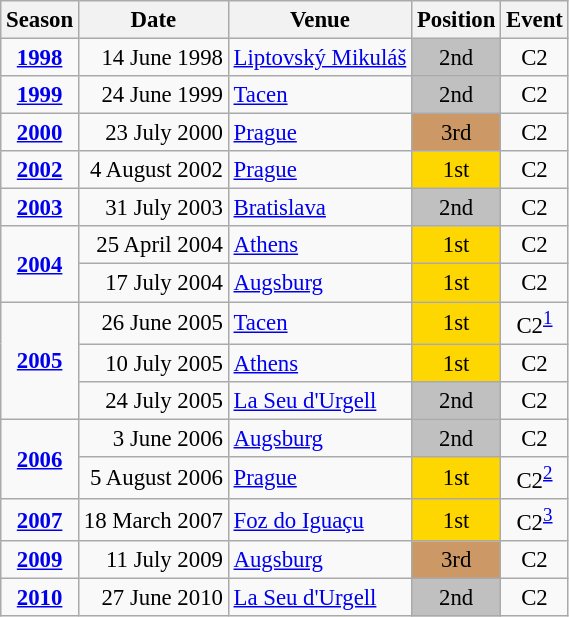<table class="wikitable" style="text-align:center; font-size:95%;">
<tr>
<th>Season</th>
<th>Date</th>
<th>Venue</th>
<th>Position</th>
<th>Event</th>
</tr>
<tr>
<td><strong><a href='#'>1998</a></strong></td>
<td align=right>14 June 1998</td>
<td align=left><a href='#'>Liptovský Mikuláš</a></td>
<td bgcolor=silver>2nd</td>
<td>C2</td>
</tr>
<tr>
<td><strong><a href='#'>1999</a></strong></td>
<td align=right>24 June 1999</td>
<td align=left><a href='#'>Tacen</a></td>
<td bgcolor=silver>2nd</td>
<td>C2</td>
</tr>
<tr>
<td><strong><a href='#'>2000</a></strong></td>
<td align=right>23 July 2000</td>
<td align=left><a href='#'>Prague</a></td>
<td bgcolor=cc9966>3rd</td>
<td>C2</td>
</tr>
<tr>
<td><strong><a href='#'>2002</a></strong></td>
<td align=right>4 August 2002</td>
<td align=left><a href='#'>Prague</a></td>
<td bgcolor=gold>1st</td>
<td>C2</td>
</tr>
<tr>
<td><strong><a href='#'>2003</a></strong></td>
<td align=right>31 July 2003</td>
<td align=left><a href='#'>Bratislava</a></td>
<td bgcolor=silver>2nd</td>
<td>C2</td>
</tr>
<tr>
<td rowspan=2><strong><a href='#'>2004</a></strong></td>
<td align=right>25 April 2004</td>
<td align=left><a href='#'>Athens</a></td>
<td bgcolor=gold>1st</td>
<td>C2</td>
</tr>
<tr>
<td align=right>17 July 2004</td>
<td align=left><a href='#'>Augsburg</a></td>
<td bgcolor=gold>1st</td>
<td>C2</td>
</tr>
<tr>
<td rowspan=3><strong><a href='#'>2005</a></strong></td>
<td align=right>26 June 2005</td>
<td align=left><a href='#'>Tacen</a></td>
<td bgcolor=gold>1st</td>
<td>C2<sup><a href='#'>1</a></sup></td>
</tr>
<tr>
<td align=right>10 July 2005</td>
<td align=left><a href='#'>Athens</a></td>
<td bgcolor=gold>1st</td>
<td>C2</td>
</tr>
<tr>
<td align=right>24 July 2005</td>
<td align=left><a href='#'>La Seu d'Urgell</a></td>
<td bgcolor=silver>2nd</td>
<td>C2</td>
</tr>
<tr>
<td rowspan=2><strong><a href='#'>2006</a></strong></td>
<td align=right>3 June 2006</td>
<td align=left><a href='#'>Augsburg</a></td>
<td bgcolor=silver>2nd</td>
<td>C2</td>
</tr>
<tr>
<td align=right>5 August 2006</td>
<td align=left><a href='#'>Prague</a></td>
<td bgcolor=gold>1st</td>
<td>C2<sup><a href='#'>2</a></sup></td>
</tr>
<tr>
<td><strong><a href='#'>2007</a></strong></td>
<td align=right>18 March 2007</td>
<td align=left><a href='#'>Foz do Iguaçu</a></td>
<td bgcolor=gold>1st</td>
<td>C2<sup><a href='#'>3</a></sup></td>
</tr>
<tr>
<td><strong><a href='#'>2009</a></strong></td>
<td align=right>11 July 2009</td>
<td align=left><a href='#'>Augsburg</a></td>
<td bgcolor=cc9966>3rd</td>
<td>C2</td>
</tr>
<tr>
<td><strong><a href='#'>2010</a></strong></td>
<td align=right>27 June 2010</td>
<td align=left><a href='#'>La Seu d'Urgell</a></td>
<td bgcolor=silver>2nd</td>
<td>C2</td>
</tr>
</table>
